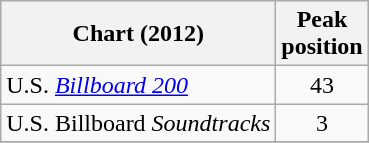<table class="wikitable sortable">
<tr>
<th>Chart (2012)</th>
<th>Peak<br>position</th>
</tr>
<tr>
<td>U.S. <em><a href='#'>Billboard 200</a></td>
<td style="text-align:center;">43</td>
</tr>
<tr>
<td>U.S. </em>Billboard<em> Soundtracks </td>
<td style="text-align:center;">3</td>
</tr>
<tr>
</tr>
</table>
